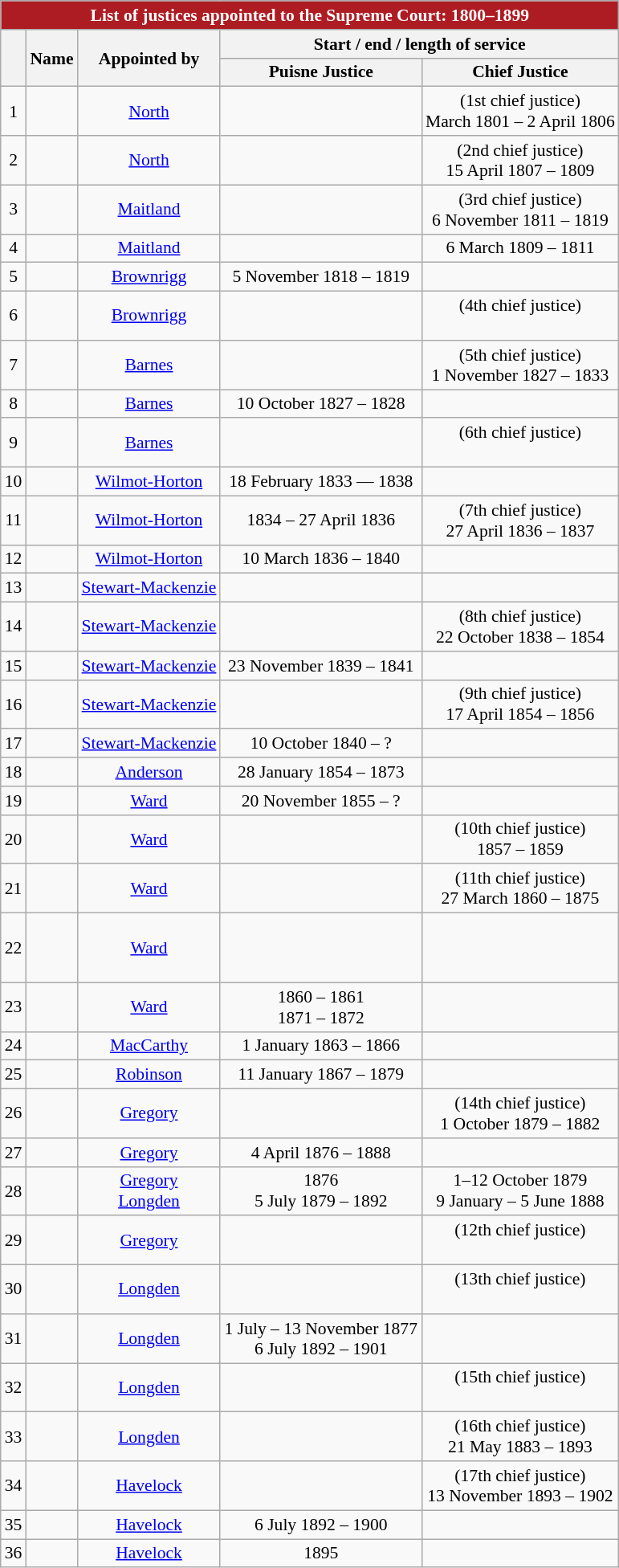<table class="wikitable sortable sticky-header-multi mw-collapsible" style="font-size:90%; text-align:center">
<tr>
<th colspan=5 style="color:#FFF; background:#AE1C23;">List of justices appointed to the Supreme Court: 1800–1899</th>
</tr>
<tr>
<th rowspan=2></th>
<th rowspan=2>Name</th>
<th rowspan=2>Appointed by</th>
<th colspan=2>Start / end / length of service</th>
</tr>
<tr>
<th class="unsortable">Puisne Justice</th>
<th class="unsortable">Chief Justice</th>
</tr>
<tr>
<td>1</td>
<td></td>
<td><a href='#'>North</a></td>
<td></td>
<td>(1st chief justice) <br> March 1801 – 2 April 1806</td>
</tr>
<tr>
<td>2</td>
<td></td>
<td><a href='#'>North</a></td>
<td> <br> </td>
<td>(2nd chief justice) <br> 15 April 1807 – 1809</td>
</tr>
<tr>
<td>3</td>
<td></td>
<td><a href='#'>Maitland</a></td>
<td> <br> </td>
<td>(3rd chief justice) <br> 6 November 1811 – 1819</td>
</tr>
<tr>
<td>4</td>
<td></td>
<td><a href='#'>Maitland</a></td>
<td> <br> </td>
<td>6 March 1809 – 1811</td>
</tr>
<tr>
<td>5</td>
<td></td>
<td><a href='#'>Brownrigg</a></td>
<td>5 November 1818 – 1819</td>
<td></td>
</tr>
<tr>
<td>6</td>
<td></td>
<td><a href='#'>Brownrigg</a></td>
<td></td>
<td>(4th chief justice) <br>  <br> </td>
</tr>
<tr>
<td>7</td>
<td></td>
<td><a href='#'>Barnes</a></td>
<td> <br> </td>
<td>(5th chief justice) <br> 1 November 1827 – 1833</td>
</tr>
<tr>
<td>8</td>
<td></td>
<td><a href='#'>Barnes</a></td>
<td>10 October 1827 – 1828</td>
<td></td>
</tr>
<tr>
<td>9</td>
<td></td>
<td><a href='#'>Barnes</a></td>
<td> <br> </td>
<td>(6th chief justice) <br>  <br> </td>
</tr>
<tr>
<td>10</td>
<td></td>
<td><a href='#'>Wilmot-Horton</a></td>
<td>18 February 1833 — 1838</td>
<td></td>
</tr>
<tr>
<td>11</td>
<td></td>
<td><a href='#'>Wilmot-Horton</a></td>
<td>1834 – 27 April 1836</td>
<td>(7th chief justice) <br> 27 April 1836 – 1837</td>
</tr>
<tr>
<td>12</td>
<td></td>
<td><a href='#'>Wilmot-Horton</a></td>
<td>10 March 1836 – 1840</td>
<td></td>
</tr>
<tr>
<td>13</td>
<td></td>
<td><a href='#'>Stewart-Mackenzie</a></td>
<td> <br> </td>
<td></td>
</tr>
<tr>
<td>14</td>
<td></td>
<td><a href='#'>Stewart-Mackenzie</a></td>
<td></td>
<td>(8th chief justice) <br> 22 October 1838 – 1854</td>
</tr>
<tr>
<td>15</td>
<td></td>
<td><a href='#'>Stewart-Mackenzie</a></td>
<td>23 November 1839 – 1841</td>
<td></td>
</tr>
<tr>
<td>16</td>
<td></td>
<td><a href='#'>Stewart-Mackenzie</a></td>
<td> <br> </td>
<td>(9th chief justice) <br> 17 April 1854 – 1856</td>
</tr>
<tr>
<td>17</td>
<td></td>
<td><a href='#'>Stewart-Mackenzie</a></td>
<td>10 October 1840 – ?</td>
<td></td>
</tr>
<tr>
<td>18</td>
<td></td>
<td><a href='#'>Anderson</a></td>
<td>28 January 1854 – 1873</td>
<td></td>
</tr>
<tr>
<td>19</td>
<td></td>
<td><a href='#'>Ward</a></td>
<td>20 November 1855 – ?</td>
<td></td>
</tr>
<tr>
<td>20</td>
<td></td>
<td><a href='#'>Ward</a></td>
<td></td>
<td>(10th chief justice) <br> 1857 – 1859</td>
</tr>
<tr>
<td>21</td>
<td></td>
<td><a href='#'>Ward</a></td>
<td></td>
<td>(11th chief justice) <br> 27 March 1860 – 1875</td>
</tr>
<tr>
<td>22</td>
<td></td>
<td><a href='#'>Ward</a></td>
<td> <br>  <br>  <br> </td>
<td></td>
</tr>
<tr>
<td>23</td>
<td></td>
<td><a href='#'>Ward</a></td>
<td>1860 – 1861 <br> 1871 – 1872</td>
<td></td>
</tr>
<tr>
<td>24</td>
<td></td>
<td><a href='#'>MacCarthy</a></td>
<td>1 January 1863 – 1866</td>
<td></td>
</tr>
<tr>
<td>25</td>
<td></td>
<td><a href='#'>Robinson</a></td>
<td>11 January 1867 – 1879</td>
<td></td>
</tr>
<tr>
<td>26</td>
<td></td>
<td><a href='#'>Gregory</a></td>
<td> <br> </td>
<td>(14th chief justice) <br> 1 October 1879 – 1882</td>
</tr>
<tr>
<td>27</td>
<td></td>
<td><a href='#'>Gregory</a></td>
<td>4 April 1876 – 1888</td>
<td></td>
</tr>
<tr>
<td>28</td>
<td></td>
<td><a href='#'>Gregory</a> <br> <a href='#'>Longden</a></td>
<td>1876 <br> 5 July 1879 – 1892</td>
<td>1–12 October 1879 <br> 9 January – 5 June 1888</td>
</tr>
<tr>
<td>29</td>
<td></td>
<td><a href='#'>Gregory</a></td>
<td></td>
<td>(12th chief justice) <br>  <br> </td>
</tr>
<tr>
<td>30</td>
<td></td>
<td><a href='#'>Longden</a></td>
<td></td>
<td>(13th chief justice) <br>  <br> </td>
</tr>
<tr>
<td>31</td>
<td></td>
<td><a href='#'>Longden</a></td>
<td>1 July – 13 November 1877 <br> 6 July 1892 – 1901</td>
<td></td>
</tr>
<tr>
<td>32</td>
<td></td>
<td><a href='#'>Longden</a></td>
<td></td>
<td>(15th chief justice) <br>  <br> </td>
</tr>
<tr>
<td>33</td>
<td></td>
<td><a href='#'>Longden</a></td>
<td></td>
<td>(16th chief justice) <br> 21 May 1883 – 1893</td>
</tr>
<tr>
<td>34</td>
<td></td>
<td><a href='#'>Havelock</a></td>
<td></td>
<td>(17th chief justice) <br> 13 November 1893 – 1902</td>
</tr>
<tr>
<td>35</td>
<td></td>
<td><a href='#'>Havelock</a></td>
<td>6 July 1892 – 1900</td>
<td></td>
</tr>
<tr>
<td>36</td>
<td></td>
<td><a href='#'>Havelock</a></td>
<td>1895</td>
<td></td>
</tr>
</table>
